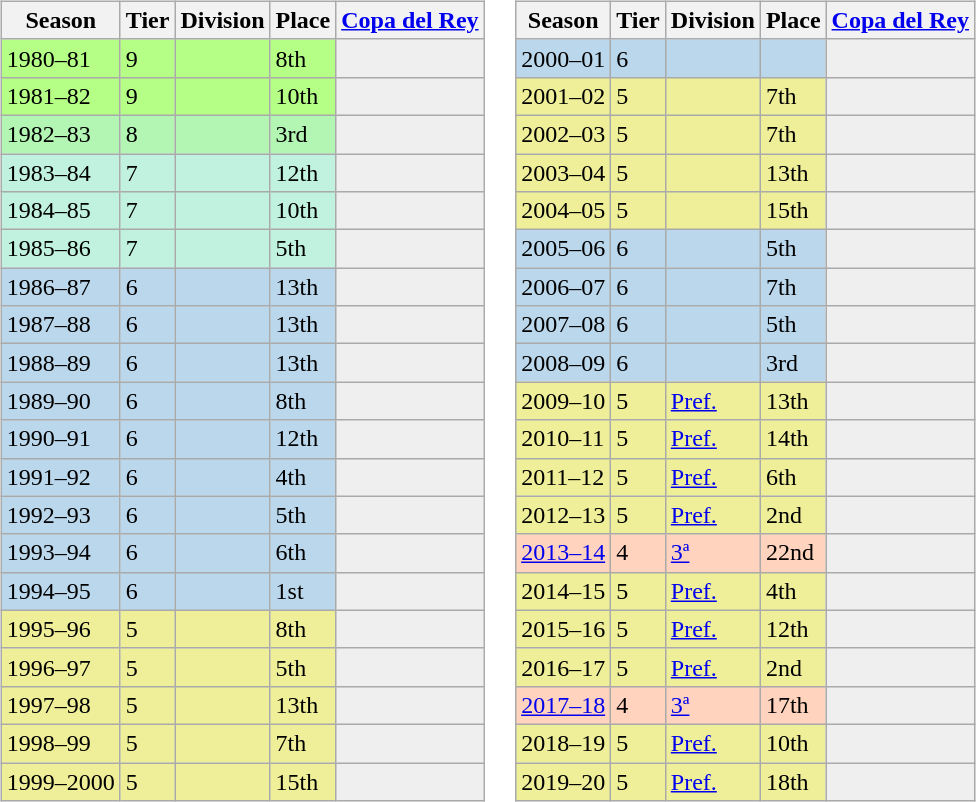<table>
<tr>
<td valign="top" width=0%><br><table class="wikitable">
<tr style="background:#f0f6fa;">
<th>Season</th>
<th>Tier</th>
<th>Division</th>
<th>Place</th>
<th><a href='#'>Copa del Rey</a></th>
</tr>
<tr>
<td style="background:#B6FF86;">1980–81</td>
<td style="background:#B6FF86;">9</td>
<td style="background:#B6FF86;"></td>
<td style="background:#B6FF86;">8th</td>
<th style="background:#efefef;"></th>
</tr>
<tr>
<td style="background:#B6FF86;">1981–82</td>
<td style="background:#B6FF86;">9</td>
<td style="background:#B6FF86;"></td>
<td style="background:#B6FF86;">10th</td>
<th style="background:#efefef;"></th>
</tr>
<tr>
<td style="background:#B3F5B3;">1982–83</td>
<td style="background:#B3F5B3;">8</td>
<td style="background:#B3F5B3;"></td>
<td style="background:#B3F5B3;">3rd</td>
<th style="background:#efefef;"></th>
</tr>
<tr>
<td style="background:#C0F2DF;">1983–84</td>
<td style="background:#C0F2DF;">7</td>
<td style="background:#C0F2DF;"></td>
<td style="background:#C0F2DF;">12th</td>
<th style="background:#efefef;"></th>
</tr>
<tr>
<td style="background:#C0F2DF;">1984–85</td>
<td style="background:#C0F2DF;">7</td>
<td style="background:#C0F2DF;"></td>
<td style="background:#C0F2DF;">10th</td>
<th style="background:#efefef;"></th>
</tr>
<tr>
<td style="background:#C0F2DF;">1985–86</td>
<td style="background:#C0F2DF;">7</td>
<td style="background:#C0F2DF;"></td>
<td style="background:#C0F2DF;">5th</td>
<th style="background:#efefef;"></th>
</tr>
<tr>
<td style="background:#BBD7EC;">1986–87</td>
<td style="background:#BBD7EC;">6</td>
<td style="background:#BBD7EC;"></td>
<td style="background:#BBD7EC;">13th</td>
<th style="background:#efefef;"></th>
</tr>
<tr>
<td style="background:#BBD7EC;">1987–88</td>
<td style="background:#BBD7EC;">6</td>
<td style="background:#BBD7EC;"></td>
<td style="background:#BBD7EC;">13th</td>
<th style="background:#efefef;"></th>
</tr>
<tr>
<td style="background:#BBD7EC;">1988–89</td>
<td style="background:#BBD7EC;">6</td>
<td style="background:#BBD7EC;"></td>
<td style="background:#BBD7EC;">13th</td>
<th style="background:#efefef;"></th>
</tr>
<tr>
<td style="background:#BBD7EC;">1989–90</td>
<td style="background:#BBD7EC;">6</td>
<td style="background:#BBD7EC;"></td>
<td style="background:#BBD7EC;">8th</td>
<th style="background:#efefef;"></th>
</tr>
<tr>
<td style="background:#BBD7EC;">1990–91</td>
<td style="background:#BBD7EC;">6</td>
<td style="background:#BBD7EC;"></td>
<td style="background:#BBD7EC;">12th</td>
<th style="background:#efefef;"></th>
</tr>
<tr>
<td style="background:#BBD7EC;">1991–92</td>
<td style="background:#BBD7EC;">6</td>
<td style="background:#BBD7EC;"></td>
<td style="background:#BBD7EC;">4th</td>
<th style="background:#efefef;"></th>
</tr>
<tr>
<td style="background:#BBD7EC;">1992–93</td>
<td style="background:#BBD7EC;">6</td>
<td style="background:#BBD7EC;"></td>
<td style="background:#BBD7EC;">5th</td>
<th style="background:#efefef;"></th>
</tr>
<tr>
<td style="background:#BBD7EC;">1993–94</td>
<td style="background:#BBD7EC;">6</td>
<td style="background:#BBD7EC;"></td>
<td style="background:#BBD7EC;">6th</td>
<th style="background:#efefef;"></th>
</tr>
<tr>
<td style="background:#BBD7EC;">1994–95</td>
<td style="background:#BBD7EC;">6</td>
<td style="background:#BBD7EC;"></td>
<td style="background:#BBD7EC;">1st</td>
<th style="background:#efefef;"></th>
</tr>
<tr>
<td style="background:#EFEF99;">1995–96</td>
<td style="background:#EFEF99;">5</td>
<td style="background:#EFEF99;"></td>
<td style="background:#EFEF99;">8th</td>
<th style="background:#efefef;"></th>
</tr>
<tr>
<td style="background:#EFEF99;">1996–97</td>
<td style="background:#EFEF99;">5</td>
<td style="background:#EFEF99;"></td>
<td style="background:#EFEF99;">5th</td>
<th style="background:#efefef;"></th>
</tr>
<tr>
<td style="background:#EFEF99;">1997–98</td>
<td style="background:#EFEF99;">5</td>
<td style="background:#EFEF99;"></td>
<td style="background:#EFEF99;">13th</td>
<th style="background:#efefef;"></th>
</tr>
<tr>
<td style="background:#EFEF99;">1998–99</td>
<td style="background:#EFEF99;">5</td>
<td style="background:#EFEF99;"></td>
<td style="background:#EFEF99;">7th</td>
<th style="background:#efefef;"></th>
</tr>
<tr>
<td style="background:#EFEF99;">1999–2000</td>
<td style="background:#EFEF99;">5</td>
<td style="background:#EFEF99;"></td>
<td style="background:#EFEF99;">15th</td>
<th style="background:#efefef;"></th>
</tr>
</table>
</td>
<td valign="top" width=0%><br><table class="wikitable">
<tr style="background:#f0f6fa;">
<th>Season</th>
<th>Tier</th>
<th>Division</th>
<th>Place</th>
<th><a href='#'>Copa del Rey</a></th>
</tr>
<tr>
<td style="background:#BBD7EC;">2000–01</td>
<td style="background:#BBD7EC;">6</td>
<td style="background:#BBD7EC;"></td>
<td style="background:#BBD7EC;"></td>
<th style="background:#efefef;"></th>
</tr>
<tr>
<td style="background:#EFEF99;">2001–02</td>
<td style="background:#EFEF99;">5</td>
<td style="background:#EFEF99;"></td>
<td style="background:#EFEF99;">7th</td>
<th style="background:#efefef;"></th>
</tr>
<tr>
<td style="background:#EFEF99;">2002–03</td>
<td style="background:#EFEF99;">5</td>
<td style="background:#EFEF99;"></td>
<td style="background:#EFEF99;">7th</td>
<th style="background:#efefef;"></th>
</tr>
<tr>
<td style="background:#EFEF99;">2003–04</td>
<td style="background:#EFEF99;">5</td>
<td style="background:#EFEF99;"></td>
<td style="background:#EFEF99;">13th</td>
<th style="background:#efefef;"></th>
</tr>
<tr>
<td style="background:#EFEF99;">2004–05</td>
<td style="background:#EFEF99;">5</td>
<td style="background:#EFEF99;"></td>
<td style="background:#EFEF99;">15th</td>
<th style="background:#efefef;"></th>
</tr>
<tr>
<td style="background:#BBD7EC;">2005–06</td>
<td style="background:#BBD7EC;">6</td>
<td style="background:#BBD7EC;"></td>
<td style="background:#BBD7EC;">5th</td>
<th style="background:#efefef;"></th>
</tr>
<tr>
<td style="background:#BBD7EC;">2006–07</td>
<td style="background:#BBD7EC;">6</td>
<td style="background:#BBD7EC;"></td>
<td style="background:#BBD7EC;">7th</td>
<th style="background:#efefef;"></th>
</tr>
<tr>
<td style="background:#BBD7EC;">2007–08</td>
<td style="background:#BBD7EC;">6</td>
<td style="background:#BBD7EC;"></td>
<td style="background:#BBD7EC;">5th</td>
<th style="background:#efefef;"></th>
</tr>
<tr>
<td style="background:#BBD7EC;">2008–09</td>
<td style="background:#BBD7EC;">6</td>
<td style="background:#BBD7EC;"></td>
<td style="background:#BBD7EC;">3rd</td>
<th style="background:#efefef;"></th>
</tr>
<tr>
<td style="background:#EFEF99;">2009–10</td>
<td style="background:#EFEF99;">5</td>
<td style="background:#EFEF99;"><a href='#'>Pref.</a></td>
<td style="background:#EFEF99;">13th</td>
<th style="background:#efefef;"></th>
</tr>
<tr>
<td style="background:#EFEF99;">2010–11</td>
<td style="background:#EFEF99;">5</td>
<td style="background:#EFEF99;"><a href='#'>Pref.</a></td>
<td style="background:#EFEF99;">14th</td>
<th style="background:#efefef;"></th>
</tr>
<tr>
<td style="background:#EFEF99;">2011–12</td>
<td style="background:#EFEF99;">5</td>
<td style="background:#EFEF99;"><a href='#'>Pref.</a></td>
<td style="background:#EFEF99;">6th</td>
<th style="background:#efefef;"></th>
</tr>
<tr>
<td style="background:#EFEF99;">2012–13</td>
<td style="background:#EFEF99;">5</td>
<td style="background:#EFEF99;"><a href='#'>Pref.</a></td>
<td style="background:#EFEF99;">2nd</td>
<th style="background:#efefef;"></th>
</tr>
<tr>
<td style="background:#FFD3BD;"><a href='#'>2013–14</a></td>
<td style="background:#FFD3BD;">4</td>
<td style="background:#FFD3BD;"><a href='#'>3ª</a></td>
<td style="background:#FFD3BD;">22nd</td>
<td style="background:#efefef;"></td>
</tr>
<tr>
<td style="background:#EFEF99;">2014–15</td>
<td style="background:#EFEF99;">5</td>
<td style="background:#EFEF99;"><a href='#'>Pref.</a></td>
<td style="background:#EFEF99;">4th</td>
<th style="background:#efefef;"></th>
</tr>
<tr>
<td style="background:#EFEF99;">2015–16</td>
<td style="background:#EFEF99;">5</td>
<td style="background:#EFEF99;"><a href='#'>Pref.</a></td>
<td style="background:#EFEF99;">12th</td>
<th style="background:#efefef;"></th>
</tr>
<tr>
<td style="background:#EFEF99;">2016–17</td>
<td style="background:#EFEF99;">5</td>
<td style="background:#EFEF99;"><a href='#'>Pref.</a></td>
<td style="background:#EFEF99;">2nd</td>
<th style="background:#efefef;"></th>
</tr>
<tr>
<td style="background:#FFD3BD;"><a href='#'>2017–18</a></td>
<td style="background:#FFD3BD;">4</td>
<td style="background:#FFD3BD;"><a href='#'>3ª</a></td>
<td style="background:#FFD3BD;">17th</td>
<td style="background:#efefef;"></td>
</tr>
<tr>
<td style="background:#EFEF99;">2018–19</td>
<td style="background:#EFEF99;">5</td>
<td style="background:#EFEF99;"><a href='#'>Pref.</a></td>
<td style="background:#EFEF99;">10th</td>
<th style="background:#efefef;"></th>
</tr>
<tr>
<td style="background:#EFEF99;">2019–20</td>
<td style="background:#EFEF99;">5</td>
<td style="background:#EFEF99;"><a href='#'>Pref.</a></td>
<td style="background:#EFEF99;">18th</td>
<th style="background:#efefef;"></th>
</tr>
</table>
</td>
</tr>
</table>
